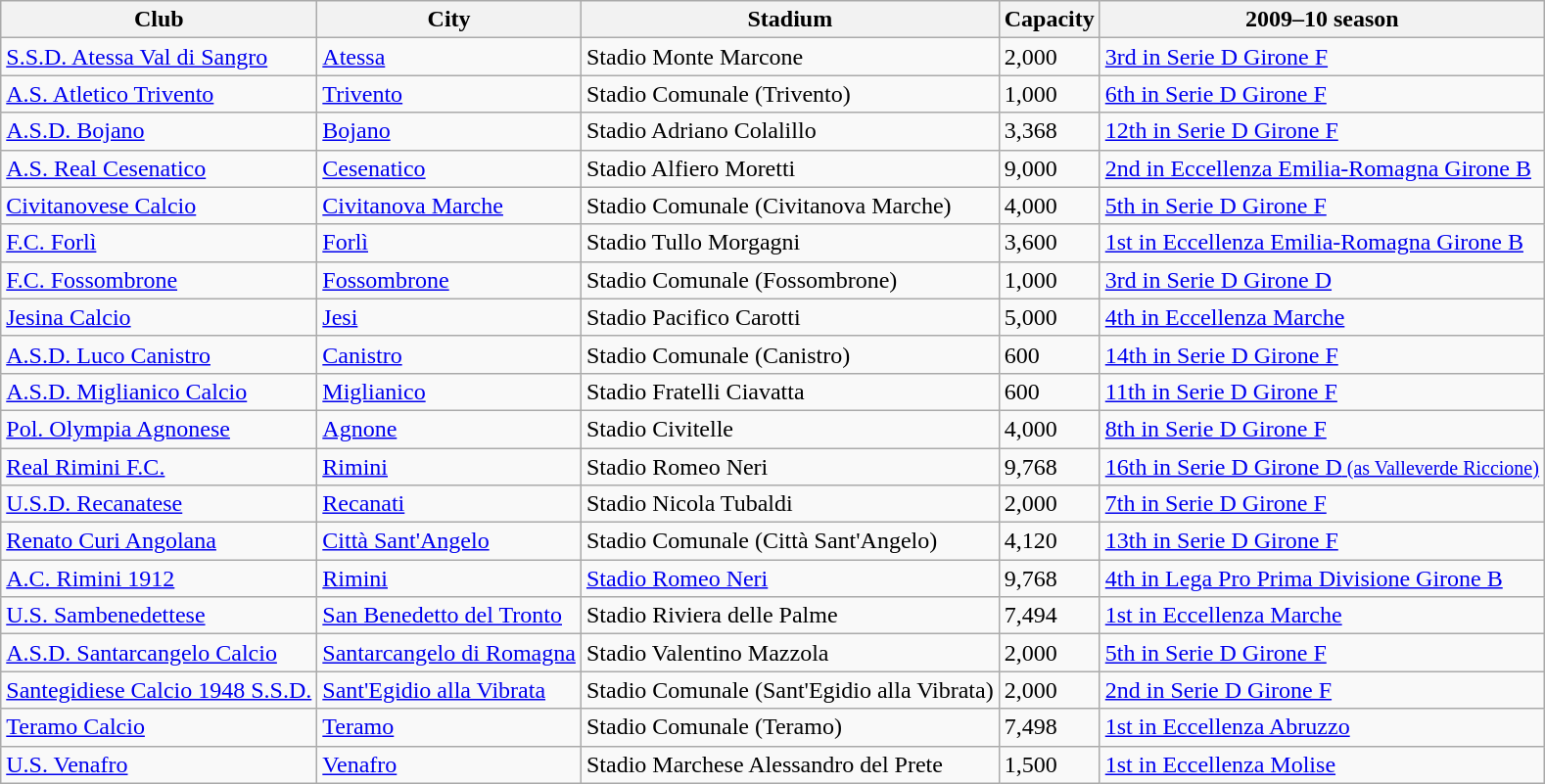<table class="wikitable sortable">
<tr>
<th>Club</th>
<th>City</th>
<th>Stadium</th>
<th>Capacity</th>
<th>2009–10 season</th>
</tr>
<tr>
<td><a href='#'>S.S.D. Atessa Val di Sangro</a></td>
<td><a href='#'>Atessa</a></td>
<td>Stadio Monte Marcone</td>
<td>2,000</td>
<td><a href='#'>3rd in Serie D Girone F</a></td>
</tr>
<tr>
<td><a href='#'>A.S. Atletico Trivento</a></td>
<td><a href='#'>Trivento</a></td>
<td>Stadio Comunale (Trivento)</td>
<td>1,000</td>
<td><a href='#'>6th in Serie D Girone F</a></td>
</tr>
<tr>
<td><a href='#'>A.S.D. Bojano</a></td>
<td><a href='#'>Bojano</a></td>
<td>Stadio Adriano Colalillo</td>
<td>3,368</td>
<td><a href='#'>12th in Serie D Girone F</a></td>
</tr>
<tr>
<td><a href='#'>A.S. Real Cesenatico</a></td>
<td><a href='#'>Cesenatico</a></td>
<td>Stadio Alfiero Moretti</td>
<td>9,000</td>
<td><a href='#'>2nd in Eccellenza Emilia-Romagna Girone B</a></td>
</tr>
<tr>
<td><a href='#'>Civitanovese Calcio</a></td>
<td><a href='#'>Civitanova Marche</a></td>
<td>Stadio Comunale (Civitanova Marche)</td>
<td>4,000</td>
<td><a href='#'>5th in Serie D Girone F</a></td>
</tr>
<tr>
<td><a href='#'>F.C. Forlì</a></td>
<td><a href='#'>Forlì</a></td>
<td>Stadio Tullo Morgagni</td>
<td>3,600</td>
<td><a href='#'>1st in Eccellenza Emilia-Romagna Girone B</a></td>
</tr>
<tr>
<td><a href='#'>F.C. Fossombrone</a></td>
<td><a href='#'>Fossombrone</a></td>
<td>Stadio Comunale (Fossombrone)</td>
<td>1,000</td>
<td><a href='#'>3rd in Serie D Girone D</a></td>
</tr>
<tr>
<td><a href='#'>Jesina Calcio</a></td>
<td><a href='#'>Jesi</a></td>
<td>Stadio Pacifico Carotti</td>
<td>5,000</td>
<td><a href='#'>4th in Eccellenza Marche</a></td>
</tr>
<tr>
<td><a href='#'>A.S.D. Luco Canistro</a></td>
<td><a href='#'>Canistro</a></td>
<td>Stadio Comunale (Canistro)</td>
<td>600</td>
<td><a href='#'>14th in Serie D Girone F</a></td>
</tr>
<tr>
<td><a href='#'>A.S.D. Miglianico Calcio</a></td>
<td><a href='#'>Miglianico</a></td>
<td>Stadio Fratelli Ciavatta</td>
<td>600</td>
<td><a href='#'>11th in Serie D Girone F</a></td>
</tr>
<tr>
<td><a href='#'>Pol. Olympia Agnonese</a></td>
<td><a href='#'>Agnone</a></td>
<td>Stadio Civitelle</td>
<td>4,000</td>
<td><a href='#'>8th in Serie D Girone F</a></td>
</tr>
<tr>
<td><a href='#'>Real Rimini F.C.</a></td>
<td><a href='#'>Rimini</a></td>
<td>Stadio Romeo Neri</td>
<td>9,768</td>
<td><a href='#'>16th in Serie D Girone D<small> (as Valleverde Riccione)</small></a></td>
</tr>
<tr>
<td><a href='#'>U.S.D. Recanatese</a></td>
<td><a href='#'>Recanati</a></td>
<td>Stadio Nicola Tubaldi</td>
<td>2,000</td>
<td><a href='#'>7th in Serie D Girone F</a></td>
</tr>
<tr>
<td><a href='#'>Renato Curi Angolana</a></td>
<td><a href='#'>Città Sant'Angelo</a></td>
<td>Stadio Comunale (Città Sant'Angelo)</td>
<td>4,120</td>
<td><a href='#'>13th in Serie D Girone F</a></td>
</tr>
<tr>
<td><a href='#'>A.C. Rimini 1912</a></td>
<td><a href='#'>Rimini</a></td>
<td><a href='#'>Stadio Romeo Neri</a></td>
<td>9,768</td>
<td><a href='#'>4th in Lega Pro Prima Divisione Girone B</a></td>
</tr>
<tr>
<td><a href='#'>U.S. Sambenedettese</a></td>
<td><a href='#'>San Benedetto del Tronto</a></td>
<td>Stadio Riviera delle Palme</td>
<td>7,494</td>
<td><a href='#'>1st in Eccellenza Marche</a></td>
</tr>
<tr>
<td><a href='#'>A.S.D. Santarcangelo Calcio</a></td>
<td><a href='#'>Santarcangelo di Romagna</a></td>
<td>Stadio Valentino Mazzola</td>
<td>2,000</td>
<td><a href='#'>5th in Serie D Girone F</a></td>
</tr>
<tr>
<td><a href='#'>Santegidiese Calcio 1948 S.S.D.</a></td>
<td><a href='#'>Sant'Egidio alla Vibrata</a></td>
<td>Stadio Comunale (Sant'Egidio alla Vibrata)</td>
<td>2,000</td>
<td><a href='#'>2nd in Serie D Girone F</a></td>
</tr>
<tr>
<td><a href='#'>Teramo Calcio</a></td>
<td><a href='#'>Teramo</a></td>
<td>Stadio Comunale (Teramo)</td>
<td>7,498</td>
<td><a href='#'>1st in Eccellenza Abruzzo</a></td>
</tr>
<tr>
<td><a href='#'>U.S. Venafro</a></td>
<td><a href='#'>Venafro</a></td>
<td>Stadio Marchese Alessandro del Prete</td>
<td>1,500</td>
<td><a href='#'>1st in Eccellenza Molise</a></td>
</tr>
</table>
